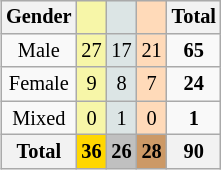<table class=wikitable style=font-size:85%;float:right;text-align:center>
<tr>
<th>Gender</th>
<td bgcolor=F7F6A8></td>
<td bgcolor=DCE5E5></td>
<td bgcolor=FFDAB9></td>
<th>Total</th>
</tr>
<tr>
<td>Male</td>
<td bgcolor=F7F6A8>27</td>
<td bgcolor=DCE5E5>17</td>
<td bgcolor=FFDAB9>21</td>
<td><strong>65</strong></td>
</tr>
<tr>
<td>Female</td>
<td bgcolor=F7F6A8>9</td>
<td bgcolor=DCE5E5>8</td>
<td bgcolor=FFDAB9>7</td>
<td><strong>24</strong></td>
</tr>
<tr>
<td>Mixed</td>
<td bgcolor=F7F6A8>0</td>
<td bgcolor=DCE5E5>1</td>
<td bgcolor=FFDAB9>0</td>
<td><strong>1</strong></td>
</tr>
<tr>
<th>Total</th>
<th style=background:gold>36</th>
<th style=background:silver>26</th>
<th style=background:#c96>28</th>
<th>90</th>
</tr>
</table>
